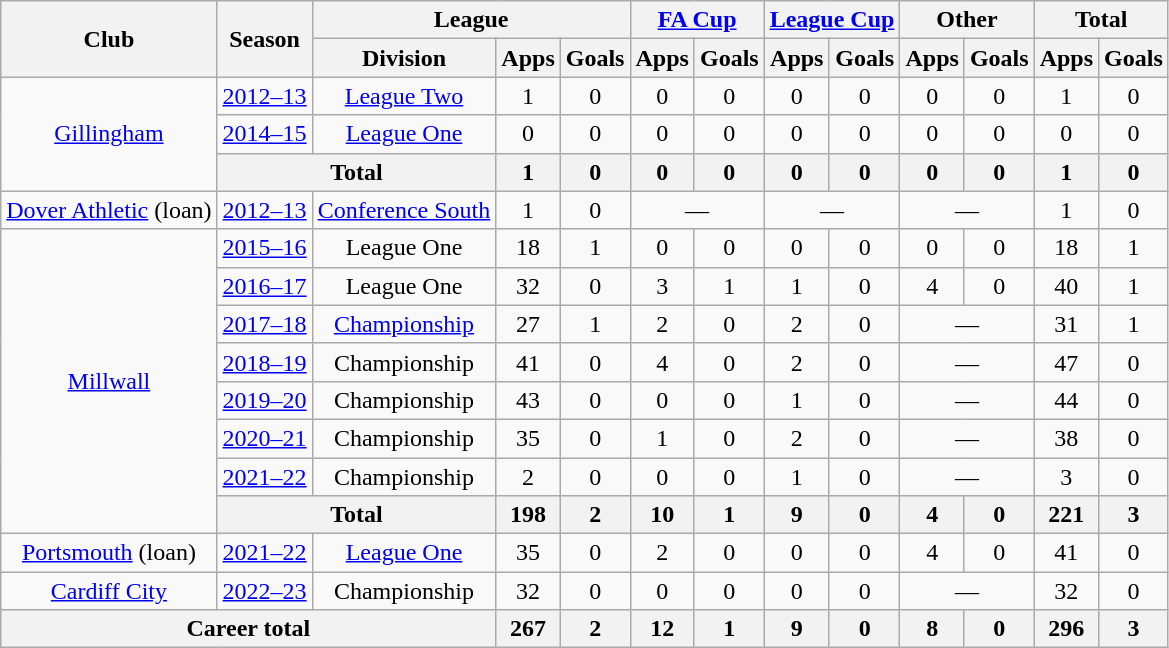<table class="wikitable" style="text-align: center;">
<tr>
<th rowspan="2">Club</th>
<th rowspan="2">Season</th>
<th colspan="3">League</th>
<th colspan="2"><a href='#'>FA Cup</a></th>
<th colspan="2"><a href='#'>League Cup</a></th>
<th colspan="2">Other</th>
<th colspan="2">Total</th>
</tr>
<tr>
<th>Division</th>
<th>Apps</th>
<th>Goals</th>
<th>Apps</th>
<th>Goals</th>
<th>Apps</th>
<th>Goals</th>
<th>Apps</th>
<th>Goals</th>
<th>Apps</th>
<th>Goals</th>
</tr>
<tr>
<td rowspan="3"><a href='#'>Gillingham</a></td>
<td><a href='#'>2012–13</a></td>
<td><a href='#'>League Two</a></td>
<td>1</td>
<td>0</td>
<td>0</td>
<td>0</td>
<td>0</td>
<td>0</td>
<td>0</td>
<td>0</td>
<td>1</td>
<td>0</td>
</tr>
<tr>
<td><a href='#'>2014–15</a></td>
<td><a href='#'>League One</a></td>
<td>0</td>
<td>0</td>
<td>0</td>
<td>0</td>
<td>0</td>
<td>0</td>
<td>0</td>
<td>0</td>
<td>0</td>
<td>0</td>
</tr>
<tr>
<th colspan="2">Total</th>
<th>1</th>
<th>0</th>
<th>0</th>
<th>0</th>
<th>0</th>
<th>0</th>
<th>0</th>
<th>0</th>
<th>1</th>
<th>0</th>
</tr>
<tr>
<td><a href='#'>Dover Athletic</a> (loan)</td>
<td><a href='#'>2012–13</a></td>
<td><a href='#'>Conference South</a></td>
<td>1</td>
<td>0</td>
<td colspan="2">—</td>
<td colspan="2">—</td>
<td colspan="2">—</td>
<td>1</td>
<td>0</td>
</tr>
<tr>
<td rowspan="8"><a href='#'>Millwall</a></td>
<td><a href='#'>2015–16</a></td>
<td>League One</td>
<td>18</td>
<td>1</td>
<td>0</td>
<td>0</td>
<td>0</td>
<td>0</td>
<td>0</td>
<td>0</td>
<td>18</td>
<td>1</td>
</tr>
<tr>
<td><a href='#'>2016–17</a></td>
<td>League One</td>
<td>32</td>
<td>0</td>
<td>3</td>
<td>1</td>
<td>1</td>
<td>0</td>
<td>4</td>
<td>0</td>
<td>40</td>
<td>1</td>
</tr>
<tr>
<td><a href='#'>2017–18</a></td>
<td><a href='#'>Championship</a></td>
<td>27</td>
<td>1</td>
<td>2</td>
<td>0</td>
<td>2</td>
<td>0</td>
<td colspan="2">—</td>
<td>31</td>
<td>1</td>
</tr>
<tr>
<td><a href='#'>2018–19</a></td>
<td>Championship</td>
<td>41</td>
<td>0</td>
<td>4</td>
<td>0</td>
<td>2</td>
<td>0</td>
<td colspan="2">—</td>
<td>47</td>
<td>0</td>
</tr>
<tr>
<td><a href='#'>2019–20</a></td>
<td>Championship</td>
<td>43</td>
<td>0</td>
<td>0</td>
<td>0</td>
<td>1</td>
<td>0</td>
<td colspan="2">—</td>
<td>44</td>
<td>0</td>
</tr>
<tr>
<td><a href='#'>2020–21</a></td>
<td>Championship</td>
<td>35</td>
<td>0</td>
<td>1</td>
<td>0</td>
<td>2</td>
<td>0</td>
<td colspan="2">—</td>
<td>38</td>
<td>0</td>
</tr>
<tr>
<td><a href='#'>2021–22</a></td>
<td>Championship</td>
<td>2</td>
<td>0</td>
<td>0</td>
<td>0</td>
<td>1</td>
<td>0</td>
<td colspan="2">—</td>
<td>3</td>
<td>0</td>
</tr>
<tr>
<th colspan="2">Total</th>
<th>198</th>
<th>2</th>
<th>10</th>
<th>1</th>
<th>9</th>
<th>0</th>
<th>4</th>
<th>0</th>
<th>221</th>
<th>3</th>
</tr>
<tr>
<td><a href='#'>Portsmouth</a> (loan)</td>
<td><a href='#'>2021–22</a></td>
<td><a href='#'>League One</a></td>
<td>35</td>
<td>0</td>
<td>2</td>
<td>0</td>
<td>0</td>
<td>0</td>
<td>4</td>
<td>0</td>
<td>41</td>
<td>0</td>
</tr>
<tr>
<td><a href='#'>Cardiff City</a></td>
<td><a href='#'>2022–23</a></td>
<td>Championship</td>
<td>32</td>
<td>0</td>
<td>0</td>
<td>0</td>
<td>0</td>
<td>0</td>
<td colspan="2">—</td>
<td>32</td>
<td>0</td>
</tr>
<tr>
<th colspan="3">Career total</th>
<th>267</th>
<th>2</th>
<th>12</th>
<th>1</th>
<th>9</th>
<th>0</th>
<th>8</th>
<th>0</th>
<th>296</th>
<th>3</th>
</tr>
</table>
